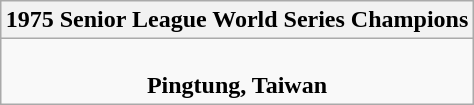<table class="wikitable" style="text-align: center; margin: 0 auto;">
<tr>
<th>1975 Senior League World Series Champions</th>
</tr>
<tr>
<td><br><strong>Pingtung, Taiwan</strong></td>
</tr>
</table>
